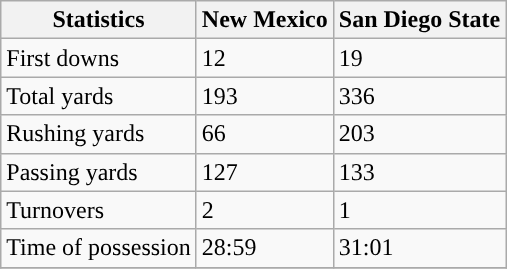<table class="wikitable">
<tr>
<th>Statistics</th>
<th>New Mexico</th>
<th>San Diego State</th>
</tr>
<tr>
<td>First downs</td>
<td>12</td>
<td>19</td>
</tr>
<tr>
<td>Total yards</td>
<td>193</td>
<td>336</td>
</tr>
<tr>
<td>Rushing yards</td>
<td>66</td>
<td>203</td>
</tr>
<tr>
<td>Passing yards</td>
<td>127</td>
<td>133</td>
</tr>
<tr>
<td>Turnovers</td>
<td>2</td>
<td>1</td>
</tr>
<tr>
<td>Time of possession</td>
<td>28:59</td>
<td>31:01</td>
</tr>
<tr>
</tr>
</table>
